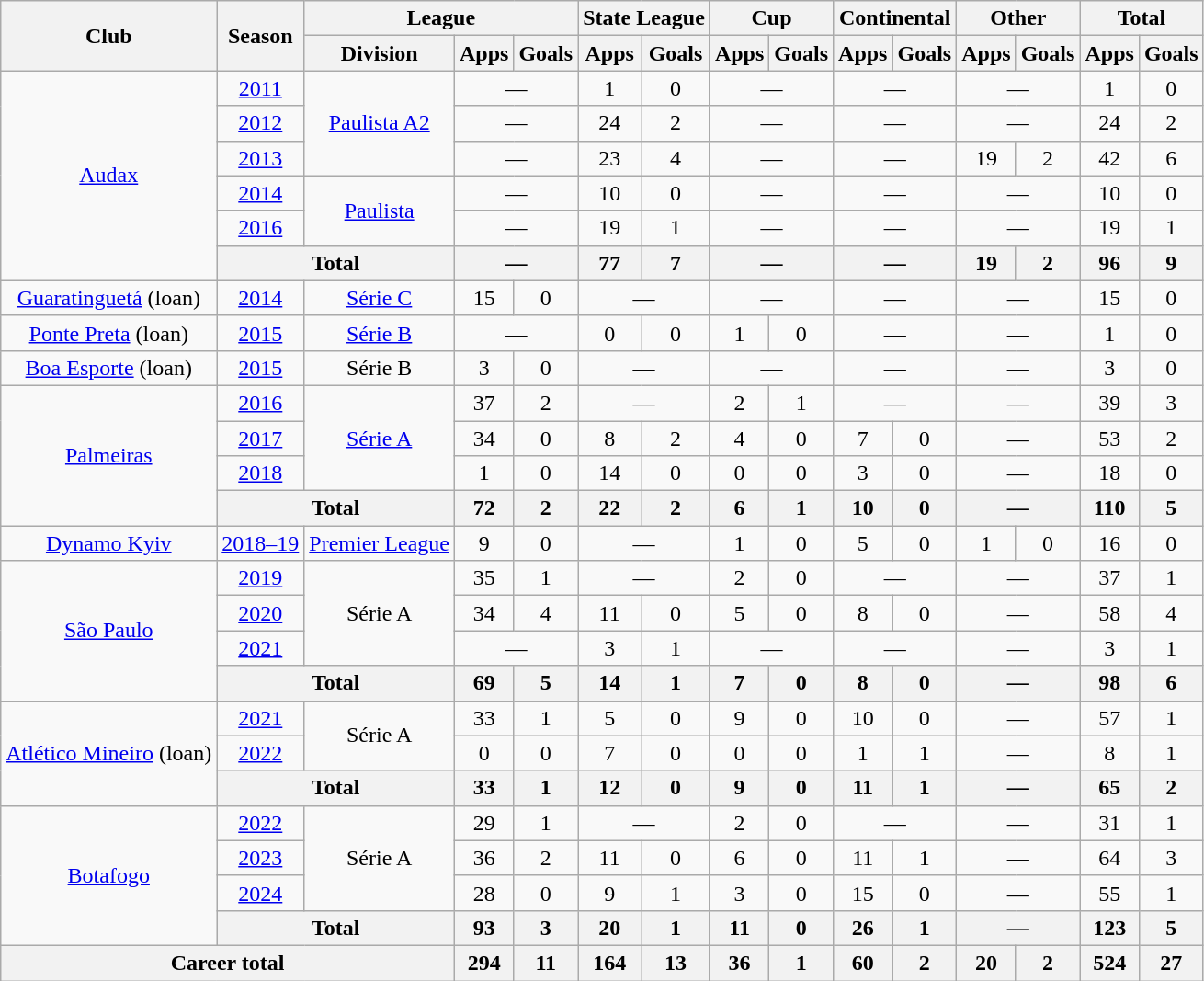<table class="wikitable" style="text-align:center;">
<tr>
<th rowspan=2>Club</th>
<th rowspan=2>Season</th>
<th colspan=3>League</th>
<th colspan=2>State League</th>
<th colspan=2>Cup</th>
<th colspan=2>Continental</th>
<th colspan=2>Other</th>
<th colspan=2>Total</th>
</tr>
<tr>
<th>Division</th>
<th>Apps</th>
<th>Goals</th>
<th>Apps</th>
<th>Goals</th>
<th>Apps</th>
<th>Goals</th>
<th>Apps</th>
<th>Goals</th>
<th>Apps</th>
<th>Goals</th>
<th>Apps</th>
<th>Goals</th>
</tr>
<tr>
<td rowspan=6><a href='#'>Audax</a></td>
<td><a href='#'>2011</a></td>
<td rowspan=3><a href='#'>Paulista A2</a></td>
<td colspan=2>—</td>
<td>1</td>
<td>0</td>
<td colspan=2>—</td>
<td colspan=2>—</td>
<td colspan=2>—</td>
<td>1</td>
<td>0</td>
</tr>
<tr>
<td><a href='#'>2012</a></td>
<td colspan=2>—</td>
<td>24</td>
<td>2</td>
<td colspan=2>—</td>
<td colspan=2>—</td>
<td colspan=2>—</td>
<td>24</td>
<td>2</td>
</tr>
<tr>
<td><a href='#'>2013</a></td>
<td colspan=2>—</td>
<td>23</td>
<td>4</td>
<td colspan=2>—</td>
<td colspan=2>—</td>
<td>19</td>
<td>2</td>
<td>42</td>
<td>6</td>
</tr>
<tr>
<td><a href='#'>2014</a></td>
<td rowspan=2><a href='#'>Paulista</a></td>
<td colspan=2>—</td>
<td>10</td>
<td>0</td>
<td colspan=2>—</td>
<td colspan=2>—</td>
<td colspan=2>—</td>
<td>10</td>
<td>0</td>
</tr>
<tr>
<td><a href='#'>2016</a></td>
<td colspan=2>—</td>
<td>19</td>
<td>1</td>
<td colspan=2>—</td>
<td colspan=2>—</td>
<td colspan=2>—</td>
<td>19</td>
<td>1</td>
</tr>
<tr>
<th colspan=2>Total</th>
<th colspan=2>—</th>
<th>77</th>
<th>7</th>
<th colspan=2>—</th>
<th colspan=2>—</th>
<th>19</th>
<th>2</th>
<th>96</th>
<th>9</th>
</tr>
<tr>
<td><a href='#'>Guaratinguetá</a> (loan)</td>
<td><a href='#'>2014</a></td>
<td><a href='#'>Série C</a></td>
<td>15</td>
<td>0</td>
<td colspan=2>—</td>
<td colspan=2>—</td>
<td colspan=2>—</td>
<td colspan=2>—</td>
<td>15</td>
<td>0</td>
</tr>
<tr>
<td><a href='#'>Ponte Preta</a> (loan)</td>
<td><a href='#'>2015</a></td>
<td><a href='#'>Série B</a></td>
<td colspan=2>—</td>
<td>0</td>
<td>0</td>
<td>1</td>
<td>0</td>
<td colspan=2>—</td>
<td colspan=2>—</td>
<td>1</td>
<td>0</td>
</tr>
<tr>
<td><a href='#'>Boa Esporte</a> (loan)</td>
<td><a href='#'>2015</a></td>
<td>Série B</td>
<td>3</td>
<td>0</td>
<td colspan=2>—</td>
<td colspan=2>—</td>
<td colspan=2>—</td>
<td colspan=2>—</td>
<td>3</td>
<td>0</td>
</tr>
<tr>
<td rowspan=4><a href='#'>Palmeiras</a></td>
<td><a href='#'>2016</a></td>
<td rowspan=3><a href='#'>Série A</a></td>
<td>37</td>
<td>2</td>
<td colspan=2>—</td>
<td>2</td>
<td>1</td>
<td colspan=2>—</td>
<td colspan=2>—</td>
<td>39</td>
<td>3</td>
</tr>
<tr>
<td><a href='#'>2017</a></td>
<td>34</td>
<td>0</td>
<td>8</td>
<td>2</td>
<td>4</td>
<td>0</td>
<td>7</td>
<td>0</td>
<td colspan=2>—</td>
<td>53</td>
<td>2</td>
</tr>
<tr>
<td><a href='#'>2018</a></td>
<td>1</td>
<td>0</td>
<td>14</td>
<td>0</td>
<td>0</td>
<td>0</td>
<td>3</td>
<td>0</td>
<td colspan=2>—</td>
<td>18</td>
<td>0</td>
</tr>
<tr>
<th colspan=2>Total</th>
<th>72</th>
<th>2</th>
<th>22</th>
<th>2</th>
<th>6</th>
<th>1</th>
<th>10</th>
<th>0</th>
<th colspan=2>—</th>
<th>110</th>
<th>5</th>
</tr>
<tr>
<td><a href='#'>Dynamo Kyiv</a></td>
<td><a href='#'>2018–19</a></td>
<td><a href='#'>Premier League</a></td>
<td>9</td>
<td>0</td>
<td colspan=2>—</td>
<td>1</td>
<td>0</td>
<td>5</td>
<td>0</td>
<td>1</td>
<td>0</td>
<td>16</td>
<td>0</td>
</tr>
<tr>
<td rowspan=4><a href='#'>São Paulo</a></td>
<td><a href='#'>2019</a></td>
<td rowspan=3>Série A</td>
<td>35</td>
<td>1</td>
<td colspan=2>—</td>
<td>2</td>
<td>0</td>
<td colspan=2>—</td>
<td colspan=2>—</td>
<td>37</td>
<td>1</td>
</tr>
<tr>
<td><a href='#'>2020</a></td>
<td>34</td>
<td>4</td>
<td>11</td>
<td>0</td>
<td>5</td>
<td>0</td>
<td>8</td>
<td>0</td>
<td colspan=2>—</td>
<td>58</td>
<td>4</td>
</tr>
<tr>
<td><a href='#'>2021</a></td>
<td colspan=2>—</td>
<td>3</td>
<td>1</td>
<td colspan=2>—</td>
<td colspan=2>—</td>
<td colspan=2>—</td>
<td>3</td>
<td>1</td>
</tr>
<tr>
<th colspan=2>Total</th>
<th>69</th>
<th>5</th>
<th>14</th>
<th>1</th>
<th>7</th>
<th>0</th>
<th>8</th>
<th>0</th>
<th colspan=2>—</th>
<th>98</th>
<th>6</th>
</tr>
<tr>
<td rowspan=3><a href='#'>Atlético Mineiro</a> (loan)</td>
<td><a href='#'>2021</a></td>
<td rowspan=2>Série A</td>
<td>33</td>
<td>1</td>
<td>5</td>
<td>0</td>
<td>9</td>
<td>0</td>
<td>10</td>
<td>0</td>
<td colspan=2>—</td>
<td>57</td>
<td>1</td>
</tr>
<tr>
<td><a href='#'>2022</a></td>
<td>0</td>
<td>0</td>
<td>7</td>
<td>0</td>
<td>0</td>
<td>0</td>
<td>1</td>
<td>1</td>
<td colspan=2>—</td>
<td>8</td>
<td>1</td>
</tr>
<tr>
<th colspan=2>Total</th>
<th>33</th>
<th>1</th>
<th>12</th>
<th>0</th>
<th>9</th>
<th>0</th>
<th>11</th>
<th>1</th>
<th colspan=2>—</th>
<th>65</th>
<th>2</th>
</tr>
<tr>
<td rowspan=4><a href='#'>Botafogo</a></td>
<td><a href='#'>2022</a></td>
<td rowspan=3>Série A</td>
<td>29</td>
<td>1</td>
<td colspan=2>—</td>
<td>2</td>
<td>0</td>
<td colspan=2>—</td>
<td colspan=2>—</td>
<td>31</td>
<td>1</td>
</tr>
<tr>
<td><a href='#'>2023</a></td>
<td>36</td>
<td>2</td>
<td>11</td>
<td>0</td>
<td>6</td>
<td>0</td>
<td>11</td>
<td>1</td>
<td colspan=2>—</td>
<td>64</td>
<td>3</td>
</tr>
<tr>
<td><a href='#'>2024</a></td>
<td>28</td>
<td>0</td>
<td>9</td>
<td>1</td>
<td>3</td>
<td>0</td>
<td>15</td>
<td>0</td>
<td colspan=2>—</td>
<td>55</td>
<td>1</td>
</tr>
<tr>
<th colspan=2>Total</th>
<th>93</th>
<th>3</th>
<th>20</th>
<th>1</th>
<th>11</th>
<th>0</th>
<th>26</th>
<th>1</th>
<th colspan=2>—</th>
<th>123</th>
<th>5</th>
</tr>
<tr>
<th colspan=3>Career total</th>
<th>294</th>
<th>11</th>
<th>164</th>
<th>13</th>
<th>36</th>
<th>1</th>
<th>60</th>
<th>2</th>
<th>20</th>
<th>2</th>
<th>524</th>
<th>27</th>
</tr>
</table>
